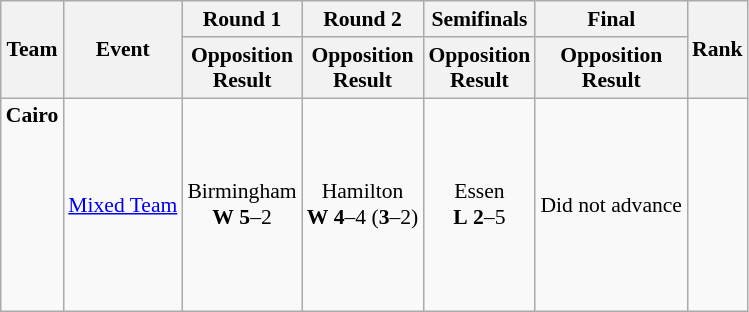<table class="wikitable" border="1" style="font-size:90%">
<tr>
<th rowspan=2>Team</th>
<th rowspan=2>Event</th>
<th>Round 1</th>
<th>Round 2</th>
<th>Semifinals</th>
<th>Final</th>
<th rowspan=2>Rank</th>
</tr>
<tr>
<th>Opposition<br>Result</th>
<th>Opposition<br>Result</th>
<th>Opposition<br>Result</th>
<th>Opposition<br>Result</th>
</tr>
<tr>
<td><strong>Cairo</strong><br><br><br><br><br><br><br><br></td>
<td><a href='#'>Mixed Team</a></td>
<td align=center>Birmingham <br> <strong>W</strong> <strong>5</strong>–2</td>
<td align=center>Hamilton <br> <strong>W</strong> <strong>4</strong>–4 (<strong>3</strong>–2)</td>
<td align=center>Essen <br> <strong>L</strong> <strong>2</strong>–5</td>
<td align=center>Did not advance</td>
<td align=center></td>
</tr>
</table>
